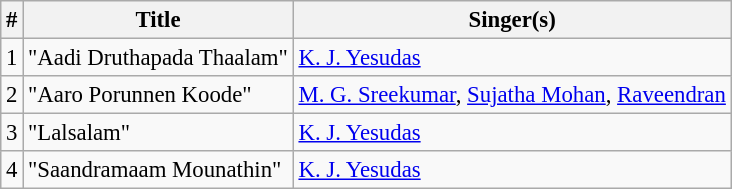<table class="wikitable" style="font-size:95%;">
<tr>
<th>#</th>
<th>Title</th>
<th>Singer(s)</th>
</tr>
<tr>
<td>1</td>
<td>"Aadi Druthapada Thaalam"</td>
<td><a href='#'>K. J. Yesudas</a></td>
</tr>
<tr>
<td>2</td>
<td>"Aaro Porunnen Koode"</td>
<td><a href='#'>M. G. Sreekumar</a>, <a href='#'>Sujatha Mohan</a>, <a href='#'>Raveendran</a></td>
</tr>
<tr>
<td>3</td>
<td>"Lalsalam"</td>
<td><a href='#'>K. J. Yesudas</a></td>
</tr>
<tr>
<td>4</td>
<td>"Saandramaam Mounathin"</td>
<td><a href='#'>K. J. Yesudas</a></td>
</tr>
</table>
